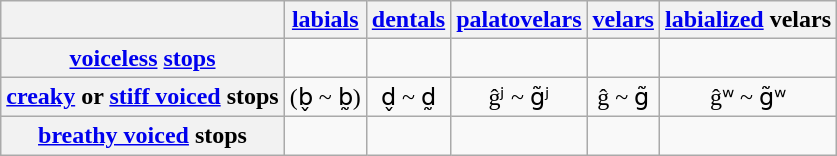<table class="wikitable">
<tr>
<th></th>
<th><a href='#'>labials</a></th>
<th><a href='#'>dentals</a></th>
<th><a href='#'>palatovelars</a></th>
<th><a href='#'>velars</a></th>
<th><a href='#'>labialized</a> velars</th>
</tr>
<tr>
<th><a href='#'>voiceless</a> <a href='#'>stops</a></th>
<td align=center></td>
<td align=center></td>
<td align=center></td>
<td align=center></td>
<td align=center></td>
</tr>
<tr>
<th><a href='#'>creaky</a> or <a href='#'>stiff voiced</a> stops</th>
<td align=center>(b̬ ~ b̰)</td>
<td align=center>d̬ ~ d̰</td>
<td align=center>ĝʲ ~ g̃ʲ</td>
<td align=center>ĝ ~ g̃</td>
<td align=center>ĝʷ ~ g̃ʷ</td>
</tr>
<tr>
<th><a href='#'>breathy voiced</a> stops</th>
<td align=center></td>
<td align=center></td>
<td align=center></td>
<td align=center></td>
<td align=center></td>
</tr>
</table>
